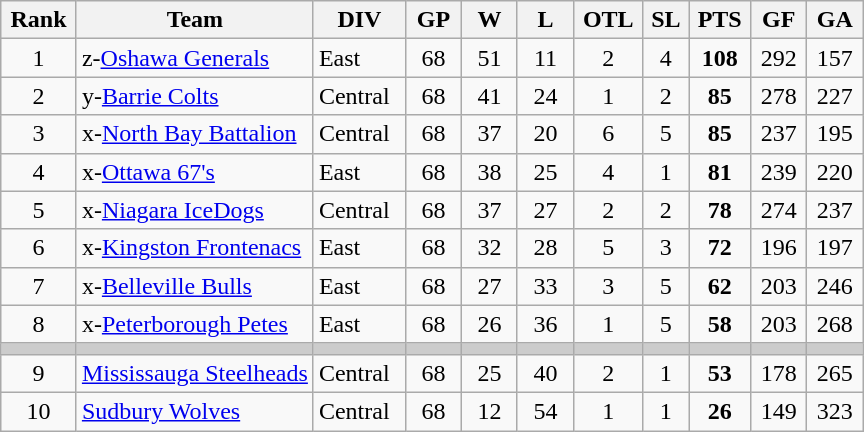<table class="wikitable sortable" style="text-align:center">
<tr>
<th>Rank</th>
<th width="27.5%">Team</th>
<th>DIV</th>
<th width="6.5%">GP</th>
<th width="6.5%">W</th>
<th width="6.5%">L</th>
<th>OTL</th>
<th>SL</th>
<th>PTS</th>
<th width="6.5%">GF</th>
<th width="6.5%">GA</th>
</tr>
<tr>
<td>1</td>
<td align=left>z-<a href='#'>Oshawa Generals</a></td>
<td align=left>East</td>
<td>68</td>
<td>51</td>
<td>11</td>
<td>2</td>
<td>4</td>
<td><strong>108</strong></td>
<td>292</td>
<td>157</td>
</tr>
<tr>
<td>2</td>
<td align=left>y-<a href='#'>Barrie Colts</a></td>
<td align=left>Central</td>
<td>68</td>
<td>41</td>
<td>24</td>
<td>1</td>
<td>2</td>
<td><strong>85</strong></td>
<td>278</td>
<td>227</td>
</tr>
<tr>
<td>3</td>
<td align=left>x-<a href='#'>North Bay Battalion</a></td>
<td align=left>Central</td>
<td>68</td>
<td>37</td>
<td>20</td>
<td>6</td>
<td>5</td>
<td><strong>85</strong></td>
<td>237</td>
<td>195</td>
</tr>
<tr>
<td>4</td>
<td align=left>x-<a href='#'>Ottawa 67's</a></td>
<td align=left>East</td>
<td>68</td>
<td>38</td>
<td>25</td>
<td>4</td>
<td>1</td>
<td><strong>81</strong></td>
<td>239</td>
<td>220</td>
</tr>
<tr>
<td>5</td>
<td align=left>x-<a href='#'>Niagara IceDogs</a></td>
<td align=left>Central</td>
<td>68</td>
<td>37</td>
<td>27</td>
<td>2</td>
<td>2</td>
<td><strong>78</strong></td>
<td>274</td>
<td>237</td>
</tr>
<tr>
<td>6</td>
<td align=left>x-<a href='#'>Kingston Frontenacs</a></td>
<td align=left>East</td>
<td>68</td>
<td>32</td>
<td>28</td>
<td>5</td>
<td>3</td>
<td><strong>72</strong></td>
<td>196</td>
<td>197</td>
</tr>
<tr>
<td>7</td>
<td align=left>x-<a href='#'>Belleville Bulls</a></td>
<td align=left>East</td>
<td>68</td>
<td>27</td>
<td>33</td>
<td>3</td>
<td>5</td>
<td><strong>62</strong></td>
<td>203</td>
<td>246</td>
</tr>
<tr>
<td>8</td>
<td align=left>x-<a href='#'>Peterborough Petes</a></td>
<td align=left>East</td>
<td>68</td>
<td>26</td>
<td>36</td>
<td>1</td>
<td>5</td>
<td><strong>58</strong></td>
<td>203</td>
<td>268</td>
</tr>
<tr style="background-color:#cccccc;">
<td></td>
<td></td>
<td></td>
<td></td>
<td></td>
<td></td>
<td></td>
<td></td>
<td></td>
<td></td>
<td></td>
</tr>
<tr>
<td>9</td>
<td align=left><a href='#'>Mississauga Steelheads</a></td>
<td align=left>Central</td>
<td>68</td>
<td>25</td>
<td>40</td>
<td>2</td>
<td>1</td>
<td><strong>53</strong></td>
<td>178</td>
<td>265</td>
</tr>
<tr>
<td>10</td>
<td align=left><a href='#'>Sudbury Wolves</a></td>
<td align=left>Central</td>
<td>68</td>
<td>12</td>
<td>54</td>
<td>1</td>
<td>1</td>
<td><strong>26</strong></td>
<td>149</td>
<td>323</td>
</tr>
</table>
